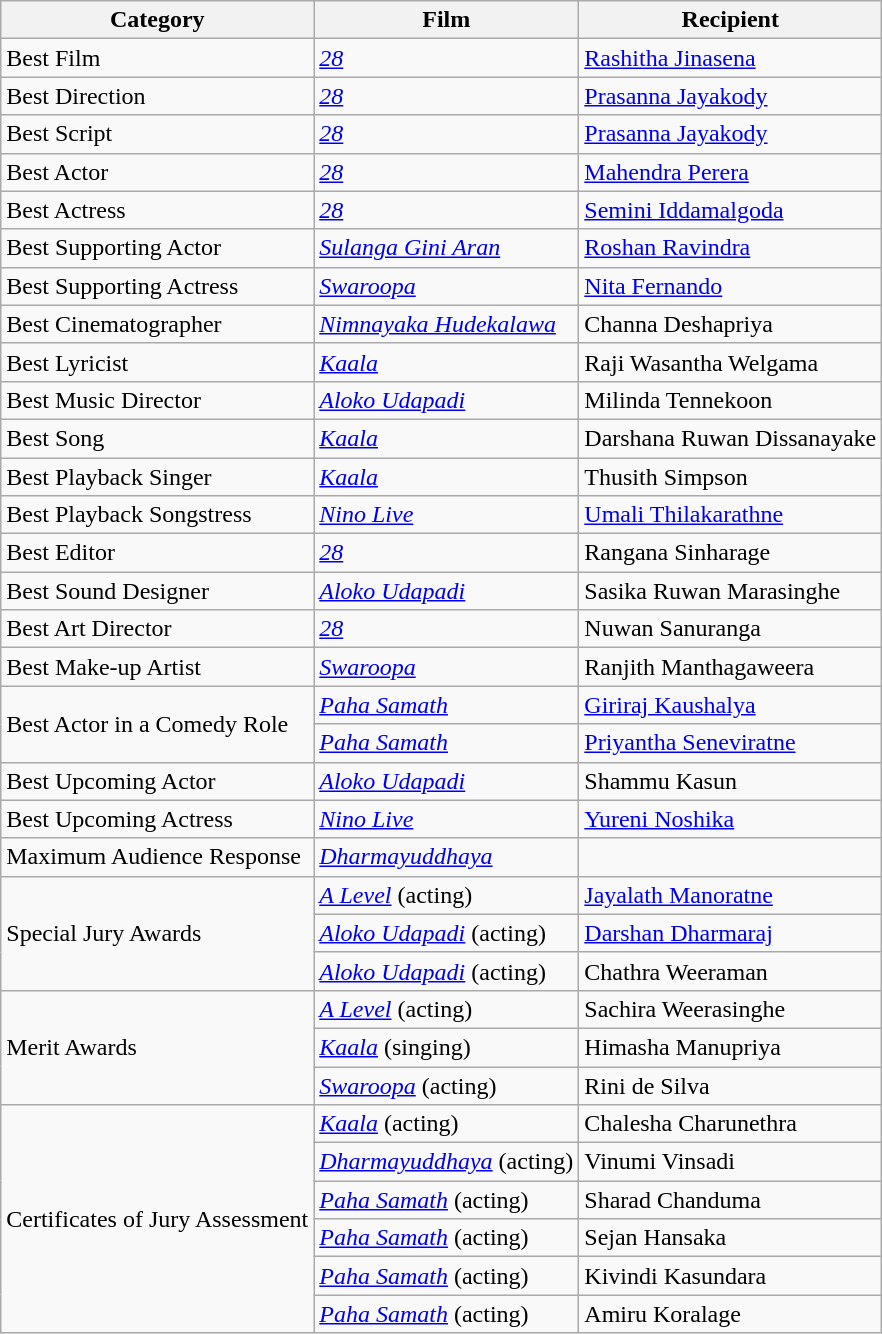<table class="wikitable plainrowheaders sortable">
<tr>
<th scope="col">Category</th>
<th scope="col">Film</th>
<th scope="col">Recipient</th>
</tr>
<tr>
<td>Best Film</td>
<td><em><a href='#'>28</a></em></td>
<td><a href='#'>Rashitha Jinasena</a></td>
</tr>
<tr>
<td>Best Direction</td>
<td><em><a href='#'>28</a></em></td>
<td><a href='#'>Prasanna Jayakody</a></td>
</tr>
<tr>
<td>Best Script</td>
<td><em><a href='#'>28</a></em></td>
<td><a href='#'>Prasanna Jayakody</a></td>
</tr>
<tr>
<td>Best Actor</td>
<td><em><a href='#'>28</a></em></td>
<td><a href='#'>Mahendra Perera</a></td>
</tr>
<tr>
<td>Best Actress</td>
<td><em><a href='#'>28</a></em></td>
<td><a href='#'>Semini Iddamalgoda</a></td>
</tr>
<tr>
<td>Best Supporting Actor</td>
<td><em><a href='#'>Sulanga Gini Aran</a></em></td>
<td><a href='#'>Roshan Ravindra</a></td>
</tr>
<tr>
<td>Best Supporting Actress</td>
<td><em><a href='#'>Swaroopa</a></em></td>
<td><a href='#'>Nita Fernando</a></td>
</tr>
<tr>
<td>Best Cinematographer</td>
<td><em><a href='#'>Nimnayaka Hudekalawa</a></em></td>
<td>Channa Deshapriya</td>
</tr>
<tr>
<td>Best Lyricist</td>
<td><em><a href='#'>Kaala</a></em></td>
<td>Raji Wasantha Welgama</td>
</tr>
<tr>
<td>Best Music Director</td>
<td><em><a href='#'>Aloko Udapadi</a></em></td>
<td>Milinda Tennekoon</td>
</tr>
<tr>
<td>Best Song</td>
<td><em><a href='#'>Kaala</a></em></td>
<td>Darshana Ruwan Dissanayake</td>
</tr>
<tr>
<td>Best Playback Singer</td>
<td><em><a href='#'>Kaala</a></em></td>
<td>Thusith Simpson</td>
</tr>
<tr>
<td>Best Playback Songstress</td>
<td><em><a href='#'>Nino Live</a></em></td>
<td><a href='#'>Umali Thilakarathne</a></td>
</tr>
<tr>
<td>Best Editor</td>
<td><em><a href='#'>28</a></em></td>
<td>Rangana Sinharage</td>
</tr>
<tr>
<td>Best Sound Designer</td>
<td><em><a href='#'>Aloko Udapadi</a></em></td>
<td>Sasika Ruwan Marasinghe</td>
</tr>
<tr>
<td>Best Art Director</td>
<td><em><a href='#'>28</a></em></td>
<td>Nuwan Sanuranga</td>
</tr>
<tr>
<td>Best Make-up Artist</td>
<td><em><a href='#'>Swaroopa</a></em></td>
<td>Ranjith Manthagaweera</td>
</tr>
<tr>
<td rowspan=2>Best Actor in a Comedy Role</td>
<td><em><a href='#'>Paha Samath</a></em></td>
<td><a href='#'>Giriraj Kaushalya</a></td>
</tr>
<tr>
<td><em><a href='#'>Paha Samath</a></em></td>
<td><a href='#'>Priyantha Seneviratne</a></td>
</tr>
<tr>
<td>Best Upcoming Actor</td>
<td><em><a href='#'>Aloko Udapadi</a></em></td>
<td>Shammu Kasun</td>
</tr>
<tr>
<td>Best Upcoming Actress</td>
<td><em><a href='#'>Nino Live</a></em></td>
<td><a href='#'>Yureni Noshika</a></td>
</tr>
<tr>
<td>Maximum Audience Response</td>
<td><em><a href='#'>Dharmayuddhaya</a></em></td>
<td></td>
</tr>
<tr>
<td rowspan=3>Special Jury Awards</td>
<td><em><a href='#'>A Level</a></em> (acting)</td>
<td><a href='#'>Jayalath Manoratne</a></td>
</tr>
<tr>
<td><em><a href='#'>Aloko Udapadi</a></em> (acting)</td>
<td><a href='#'>Darshan Dharmaraj</a></td>
</tr>
<tr>
<td><em><a href='#'>Aloko Udapadi</a></em> (acting)</td>
<td>Chathra Weeraman</td>
</tr>
<tr>
<td rowspan=3>Merit Awards</td>
<td><em><a href='#'>A Level</a></em> (acting)</td>
<td>Sachira Weerasinghe</td>
</tr>
<tr>
<td><em><a href='#'>Kaala</a></em> (singing)</td>
<td>Himasha Manupriya</td>
</tr>
<tr>
<td><em><a href='#'>Swaroopa</a></em> (acting)</td>
<td>Rini de Silva</td>
</tr>
<tr>
<td rowspan=6>Certificates of Jury Assessment</td>
<td><em><a href='#'>Kaala</a></em> (acting)</td>
<td>Chalesha Charunethra</td>
</tr>
<tr>
<td><em><a href='#'>Dharmayuddhaya</a></em> (acting)</td>
<td>Vinumi Vinsadi</td>
</tr>
<tr>
<td><em><a href='#'>Paha Samath</a></em> (acting)</td>
<td>Sharad Chanduma</td>
</tr>
<tr>
<td><em><a href='#'>Paha Samath</a></em> (acting)</td>
<td>Sejan Hansaka</td>
</tr>
<tr>
<td><em><a href='#'>Paha Samath</a></em> (acting)</td>
<td>Kivindi Kasundara</td>
</tr>
<tr>
<td><em><a href='#'>Paha Samath</a></em> (acting)</td>
<td>Amiru Koralage</td>
</tr>
</table>
